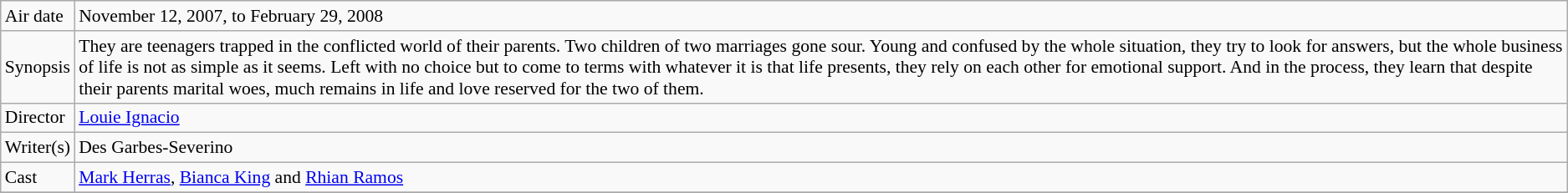<table class="wikitable" style="font-size:90%;">
<tr>
<td>Air date</td>
<td>November 12, 2007, to February 29, 2008</td>
</tr>
<tr>
<td>Synopsis</td>
<td>They are teenagers trapped in the conflicted world of their parents. Two children of two marriages gone sour. Young and confused by the whole situation, they try to look for answers, but the whole business of life is not as simple as it seems. Left with no choice but to come to terms with whatever it is that life presents, they rely on each other for emotional support. And in the process, they learn that despite their parents marital woes, much remains in life and love reserved for the two of them.</td>
</tr>
<tr>
<td>Director</td>
<td><a href='#'>Louie Ignacio</a></td>
</tr>
<tr>
<td>Writer(s)</td>
<td>Des Garbes-Severino</td>
</tr>
<tr>
<td>Cast</td>
<td><a href='#'>Mark Herras</a>, <a href='#'>Bianca King</a> and <a href='#'>Rhian Ramos</a></td>
</tr>
<tr>
</tr>
</table>
